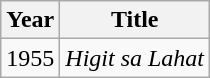<table class="wikitable">
<tr>
<th>Year</th>
<th>Title</th>
</tr>
<tr>
<td>1955</td>
<td><em>Higit sa Lahat</em></td>
</tr>
</table>
